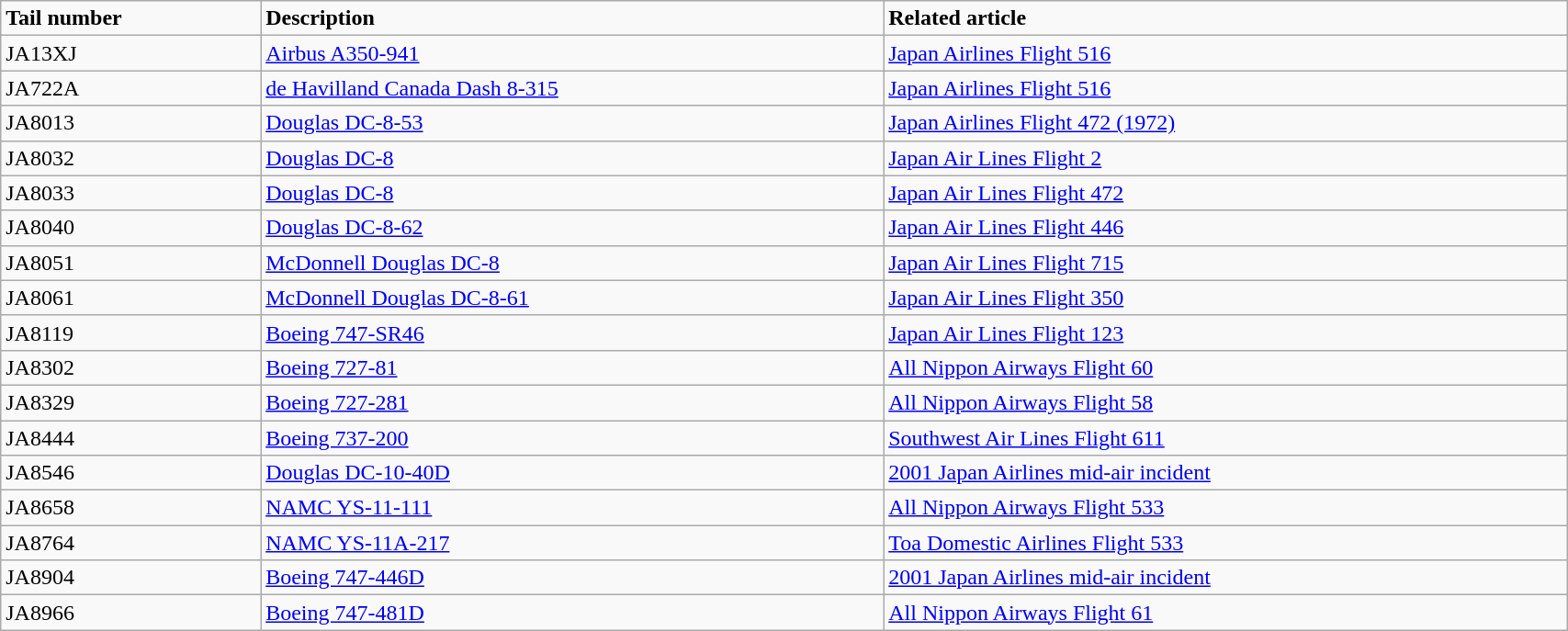<table class="wikitable" width="90%">
<tr>
<td><strong>Tail number</strong></td>
<td><strong>Description</strong></td>
<td><strong>Related article</strong></td>
</tr>
<tr>
<td>JA13XJ</td>
<td><a href='#'>Airbus A350-941</a></td>
<td><a href='#'>Japan Airlines Flight 516</a></td>
</tr>
<tr>
<td>JA722A</td>
<td><a href='#'>de Havilland Canada Dash 8-315</a></td>
<td><a href='#'>Japan Airlines Flight 516</a></td>
</tr>
<tr>
<td>JA8013</td>
<td><a href='#'>Douglas DC-8-53</a></td>
<td><a href='#'>Japan Airlines Flight 472 (1972)</a></td>
</tr>
<tr>
<td>JA8032</td>
<td><a href='#'>Douglas DC-8</a></td>
<td><a href='#'>Japan Air Lines Flight 2</a></td>
</tr>
<tr>
<td>JA8033</td>
<td><a href='#'>Douglas DC-8</a></td>
<td><a href='#'>Japan Air Lines Flight 472</a></td>
</tr>
<tr>
<td>JA8040</td>
<td><a href='#'>Douglas DC-8-62</a></td>
<td><a href='#'>Japan Air Lines Flight 446</a></td>
</tr>
<tr>
<td>JA8051</td>
<td><a href='#'>McDonnell Douglas DC-8</a></td>
<td><a href='#'>Japan Air Lines Flight 715</a></td>
</tr>
<tr>
<td>JA8061</td>
<td><a href='#'>McDonnell Douglas DC-8-61</a></td>
<td><a href='#'>Japan Air Lines Flight 350</a></td>
</tr>
<tr>
<td>JA8119</td>
<td><a href='#'>Boeing 747-SR46</a></td>
<td><a href='#'>Japan Air Lines Flight 123</a></td>
</tr>
<tr>
<td>JA8302</td>
<td><a href='#'>Boeing 727-81</a></td>
<td><a href='#'>All Nippon Airways Flight 60</a></td>
</tr>
<tr>
<td>JA8329</td>
<td><a href='#'>Boeing 727-281</a></td>
<td><a href='#'>All Nippon Airways Flight 58</a></td>
</tr>
<tr>
<td>JA8444</td>
<td><a href='#'>Boeing 737-200</a></td>
<td><a href='#'>Southwest Air Lines Flight 611</a></td>
</tr>
<tr>
<td>JA8546</td>
<td><a href='#'>Douglas DC-10-40D</a></td>
<td><a href='#'>2001 Japan Airlines mid-air incident</a></td>
</tr>
<tr>
<td>JA8658</td>
<td><a href='#'>NAMC YS-11-111</a></td>
<td><a href='#'>All Nippon Airways Flight 533</a></td>
</tr>
<tr>
<td>JA8764</td>
<td><a href='#'>NAMC YS-11A-217</a></td>
<td><a href='#'>Toa Domestic Airlines Flight 533</a></td>
</tr>
<tr>
<td>JA8904</td>
<td><a href='#'>Boeing 747-446D</a></td>
<td><a href='#'>2001 Japan Airlines mid-air incident</a></td>
</tr>
<tr>
<td>JA8966</td>
<td><a href='#'>Boeing 747-481D</a></td>
<td><a href='#'>All Nippon Airways Flight 61</a></td>
</tr>
</table>
